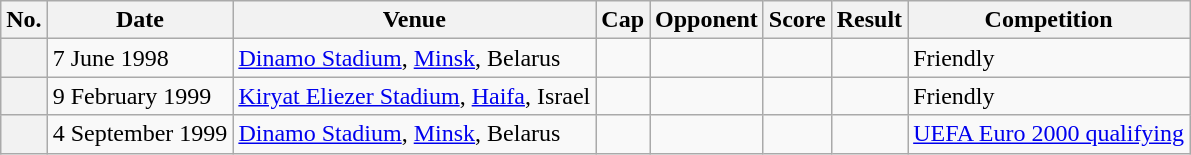<table class="wikitable plainrowheaders sortable">
<tr>
<th scope=col>No.</th>
<th scope=col>Date</th>
<th scope=col>Venue</th>
<th scope=col>Cap</th>
<th scope=col>Opponent</th>
<th scope=col>Score</th>
<th scope=col>Result</th>
<th scope=col>Competition</th>
</tr>
<tr>
<th scope=row></th>
<td>7 June 1998</td>
<td><a href='#'>Dinamo Stadium</a>, <a href='#'>Minsk</a>, Belarus</td>
<td></td>
<td></td>
<td></td>
<td></td>
<td>Friendly</td>
</tr>
<tr>
<th scope=row></th>
<td>9 February 1999</td>
<td><a href='#'>Kiryat Eliezer Stadium</a>, <a href='#'>Haifa</a>, Israel</td>
<td></td>
<td></td>
<td></td>
<td></td>
<td>Friendly</td>
</tr>
<tr>
<th scope=row></th>
<td>4 September 1999</td>
<td><a href='#'>Dinamo Stadium</a>, <a href='#'>Minsk</a>, Belarus</td>
<td></td>
<td></td>
<td></td>
<td></td>
<td><a href='#'>UEFA Euro 2000 qualifying</a></td>
</tr>
</table>
